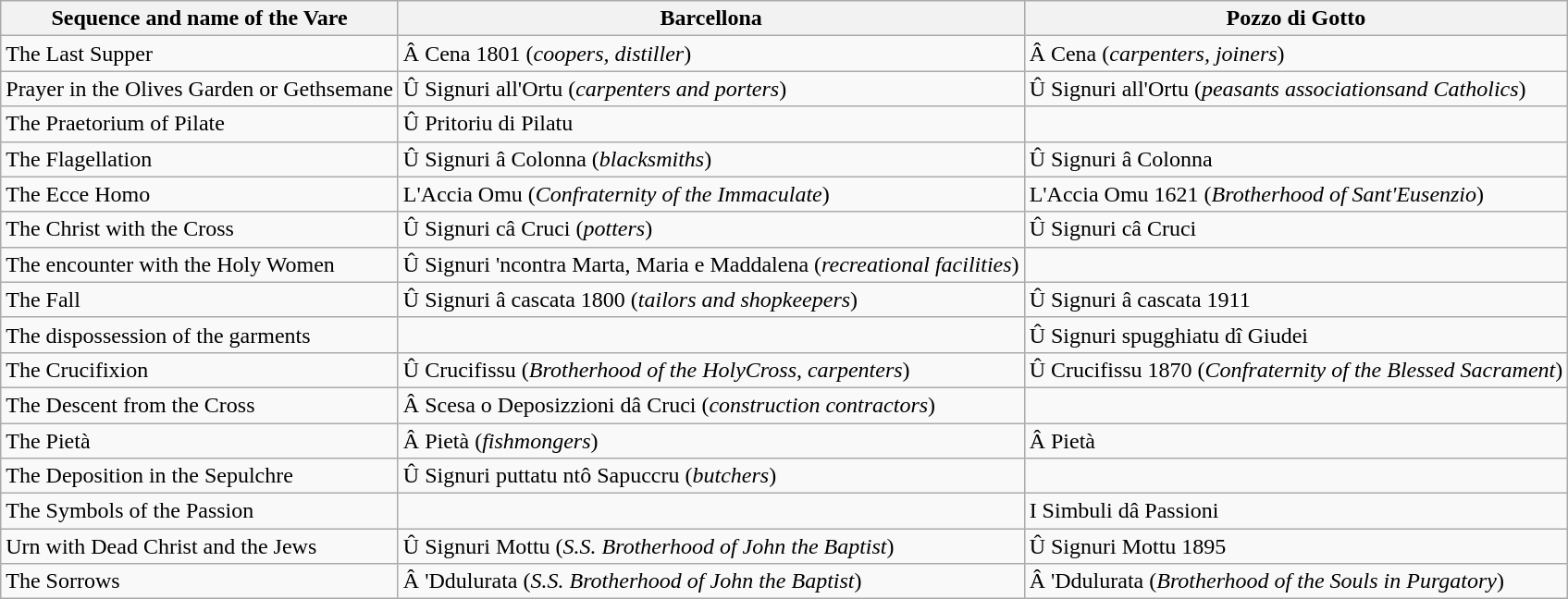<table class="wikitable" align="center">
<tr style="text-align:center">
<th>Sequence and name of the Vare</th>
<th>Barcellona</th>
<th>Pozzo di Gotto</th>
</tr>
<tr>
<td>The Last Supper</td>
<td>Â Cena 1801 (<em>coopers, distiller</em>)</td>
<td>Â Cena (<em>carpenters, joiners</em>)</td>
</tr>
<tr>
<td>Prayer in the Olives Garden  or Gethsemane</td>
<td>Û Signuri all'Ortu (<em>carpenters and porters</em>)</td>
<td>Û Signuri all'Ortu (<em>peasants associationsand Catholics</em>)</td>
</tr>
<tr>
<td>The Praetorium of Pilate</td>
<td>Û Pritoriu di Pilatu</td>
<td></td>
</tr>
<tr>
<td>The Flagellation</td>
<td>Û Signuri â Colonna (<em>blacksmiths</em>)</td>
<td>Û Signuri â Colonna</td>
</tr>
<tr>
<td>The Ecce Homo</td>
<td>L'Accia Omu (<em>Confraternity of the Immaculate</em>)</td>
<td>L'Accia Omu  1621 (<em>Brotherhood of Sant'Eusenzio</em>)</td>
</tr>
<tr>
<td>The Christ with the Cross</td>
<td>Û Signuri câ Cruci (<em>potters</em>)</td>
<td>Û Signuri câ Cruci</td>
</tr>
<tr>
<td>The encounter with the Holy Women</td>
<td>Û Signuri 'ncontra Marta, Maria e Maddalena (<em>recreational facilities</em>)</td>
<td></td>
</tr>
<tr>
<td>The Fall</td>
<td>Û Signuri â cascata 1800 (<em>tailors and shopkeepers</em>)</td>
<td>Û Signuri â cascata 1911</td>
</tr>
<tr>
<td>The dispossession of the garments</td>
<td></td>
<td>Û Signuri spugghiatu dî Giudei</td>
</tr>
<tr>
<td>The Crucifixion</td>
<td>Û Crucifissu (<em>Brotherhood of the HolyCross, carpenters</em>)</td>
<td>Û Crucifissu 1870 (<em>Confraternity of the Blessed Sacrament</em>)</td>
</tr>
<tr>
<td>The Descent from the Cross</td>
<td>Â Scesa o Deposizzioni dâ Cruci (<em>construction contractors</em>)</td>
<td></td>
</tr>
<tr>
<td>The Pietà</td>
<td>Â Pietà (<em>fishmongers</em>)</td>
<td>Â Pietà</td>
</tr>
<tr>
<td>The Deposition in the Sepulchre</td>
<td>Û Signuri puttatu ntô Sapuccru (<em>butchers</em>)</td>
<td></td>
</tr>
<tr>
<td>The Symbols of the Passion</td>
<td></td>
<td>I Simbuli dâ Passioni</td>
</tr>
<tr>
<td>Urn with Dead Christ and the Jews</td>
<td>Û Signuri Mottu (<em>S.S. Brotherhood of John the Baptist</em>)</td>
<td>Û Signuri Mottu 1895</td>
</tr>
<tr>
<td>The Sorrows</td>
<td>Â 'Ddulurata (<em>S.S. Brotherhood of John the Baptist</em>)</td>
<td>Â 'Ddulurata (<em>Brotherhood of the Souls in Purgatory</em>)</td>
</tr>
</table>
